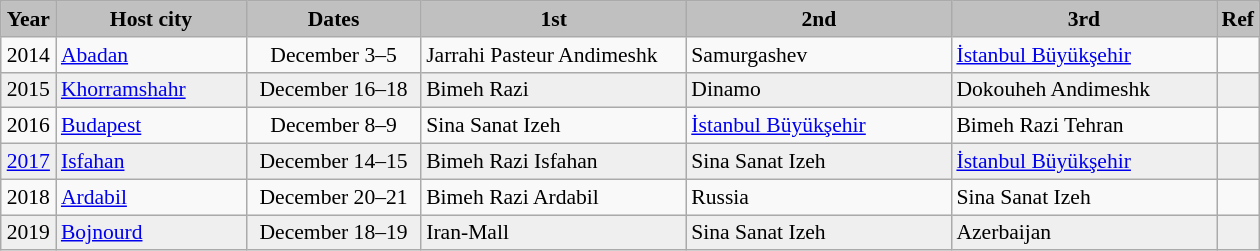<table class="wikitable" style="text-align:left; font-size:90%">
<tr>
<th style="width: 30px; background-color:#C0C0C0">Year</th>
<th style="width: 120px; background-color:#C0C0C0">Host city</th>
<th style="width: 110px; background-color:#C0C0C0">Dates</th>
<th style="width: 170px; background-color:#C0C0C0">1st</th>
<th style="width: 170px; background-color:#C0C0C0">2nd</th>
<th style="width: 170px; background-color:#C0C0C0">3rd</th>
<th style="width: 20px; background-color:#C0C0C0">Ref</th>
</tr>
<tr>
<td align="center">2014</td>
<td> <a href='#'>Abadan</a></td>
<td align="center">December 3–5</td>
<td> Jarrahi Pasteur Andimeshk</td>
<td> Samurgashev</td>
<td> <a href='#'>İstanbul Büyükşehir</a></td>
<td></td>
</tr>
<tr bgcolor="efefef">
<td align="center">2015</td>
<td> <a href='#'>Khorramshahr</a></td>
<td align="center">December 16–18</td>
<td> Bimeh Razi</td>
<td> Dinamo</td>
<td> Dokouheh Andimeshk</td>
<td></td>
</tr>
<tr>
<td align="center">2016</td>
<td> <a href='#'>Budapest</a></td>
<td align="center">December 8–9</td>
<td> Sina Sanat Izeh</td>
<td> <a href='#'>İstanbul Büyükşehir</a></td>
<td> Bimeh Razi Tehran</td>
<td></td>
</tr>
<tr bgcolor="efefef">
<td align="center"><a href='#'>2017</a></td>
<td> <a href='#'>Isfahan</a></td>
<td align="center">December 14–15</td>
<td> Bimeh Razi Isfahan</td>
<td> Sina Sanat Izeh</td>
<td> <a href='#'>İstanbul Büyükşehir</a></td>
<td></td>
</tr>
<tr>
<td align="center">2018</td>
<td> <a href='#'>Ardabil</a></td>
<td align="center">December 20–21</td>
<td> Bimeh Razi Ardabil</td>
<td> Russia</td>
<td> Sina Sanat Izeh</td>
<td></td>
</tr>
<tr bgcolor="efefef">
<td align="center">2019</td>
<td> <a href='#'>Bojnourd</a></td>
<td align="center">December 18–19</td>
<td> Iran-Mall</td>
<td> Sina Sanat Izeh</td>
<td> Azerbaijan</td>
<td></td>
</tr>
</table>
